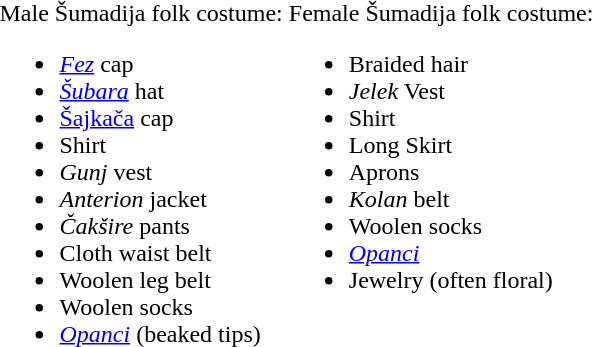<table>
<tr valign=top>
<td><br>Male Šumadija folk costume:<ul><li><em><a href='#'>Fez</a></em> cap</li><li><em><a href='#'>Šubara</a></em> hat</li><li><a href='#'>Šajkača</a> cap</li><li>Shirt</li><li><em>Gunj</em> vest</li><li><em>Anterion</em> jacket</li><li><em>Čakšire</em> pants</li><li>Cloth waist belt</li><li>Woolen leg belt</li><li>Woolen socks</li><li><em><a href='#'>Opanci</a></em> (beaked tips)</li></ul></td>
<td><br>Female Šumadija folk costume:<ul><li>Braided hair</li><li><em>Jelek</em> Vest</li><li>Shirt</li><li>Long Skirt</li><li>Aprons</li><li><em>Kolan</em> belt</li><li>Woolen socks</li><li><em><a href='#'>Opanci</a></em></li><li>Jewelry (often floral)</li></ul></td>
</tr>
</table>
